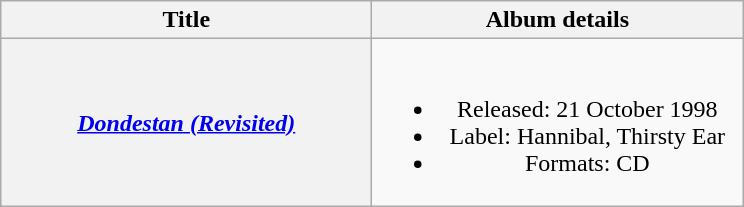<table class="wikitable plainrowheaders" style="text-align:center;">
<tr>
<th scope="col" style="width:15em;">Title</th>
<th scope="col" style="width:15em;">Album details</th>
</tr>
<tr>
<th scope="row"><em><a href='#'>Dondestan (Revisited)</a></em></th>
<td><br><ul><li>Released: 21 October 1998</li><li>Label: Hannibal, Thirsty Ear</li><li>Formats: CD</li></ul></td>
</tr>
</table>
